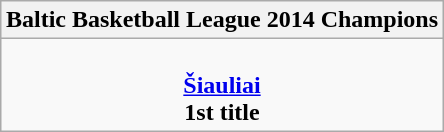<table class=wikitable style="text-align:center; margin:auto">
<tr>
<th>Baltic Basketball League 2014 Champions</th>
</tr>
<tr>
<td><br> <strong><a href='#'>Šiauliai</a></strong> <br> <strong>1st title</strong></td>
</tr>
</table>
